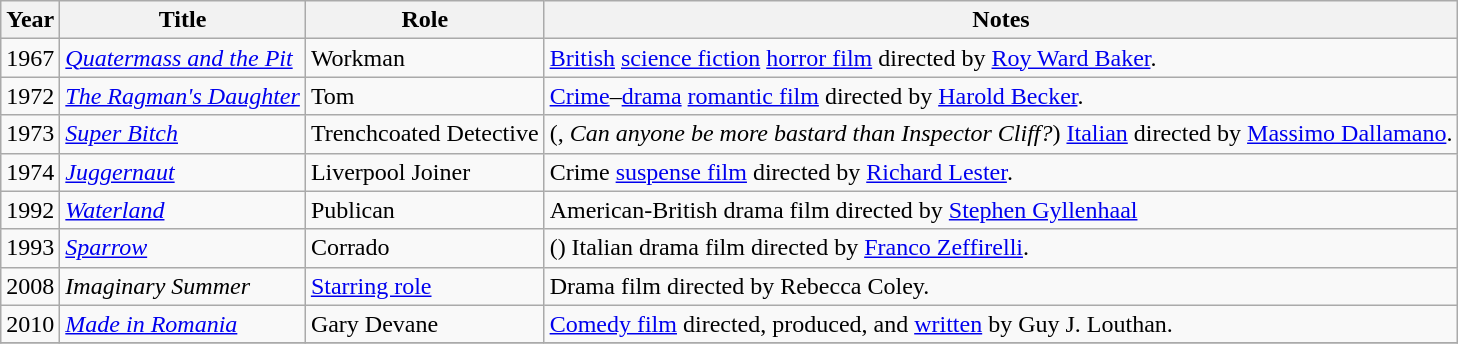<table class="wikitable sortable">
<tr>
<th>Year</th>
<th>Title</th>
<th>Role</th>
<th class="unsortable">Notes</th>
</tr>
<tr>
<td>1967</td>
<td><em><a href='#'>Quatermass and the Pit</a></em></td>
<td>Workman</td>
<td><a href='#'>British</a> <a href='#'>science fiction</a> <a href='#'>horror film</a> directed by <a href='#'>Roy Ward Baker</a>.</td>
</tr>
<tr>
<td>1972</td>
<td><em><a href='#'>The Ragman's Daughter</a></em></td>
<td>Tom</td>
<td><a href='#'>Crime</a>–<a href='#'>drama</a> <a href='#'>romantic film</a> directed by <a href='#'>Harold Becker</a>.</td>
</tr>
<tr>
<td>1973</td>
<td><em><a href='#'>Super Bitch</a></em></td>
<td>Trenchcoated Detective</td>
<td>(,  <em>Can anyone be more bastard than Inspector Cliff?</em>) <a href='#'>Italian</a> directed by <a href='#'>Massimo Dallamano</a>.</td>
</tr>
<tr>
<td>1974</td>
<td><em><a href='#'>Juggernaut</a></em></td>
<td>Liverpool Joiner</td>
<td>Crime <a href='#'>suspense film</a> directed by <a href='#'>Richard Lester</a>.</td>
</tr>
<tr>
<td>1992</td>
<td><em><a href='#'>Waterland</a></em></td>
<td>Publican</td>
<td>American-British drama film directed by <a href='#'>Stephen Gyllenhaal</a></td>
</tr>
<tr>
<td>1993</td>
<td><em><a href='#'>Sparrow</a></em></td>
<td>Corrado</td>
<td>() Italian drama film directed by <a href='#'>Franco Zeffirelli</a>.</td>
</tr>
<tr>
<td>2008</td>
<td><em>Imaginary Summer</em></td>
<td><a href='#'>Starring role</a></td>
<td>Drama film directed by Rebecca Coley.</td>
</tr>
<tr>
<td>2010</td>
<td><em><a href='#'>Made in Romania</a></em></td>
<td>Gary Devane</td>
<td><a href='#'>Comedy film</a> directed, produced, and <a href='#'>written</a> by Guy J. Louthan.</td>
</tr>
<tr>
</tr>
</table>
